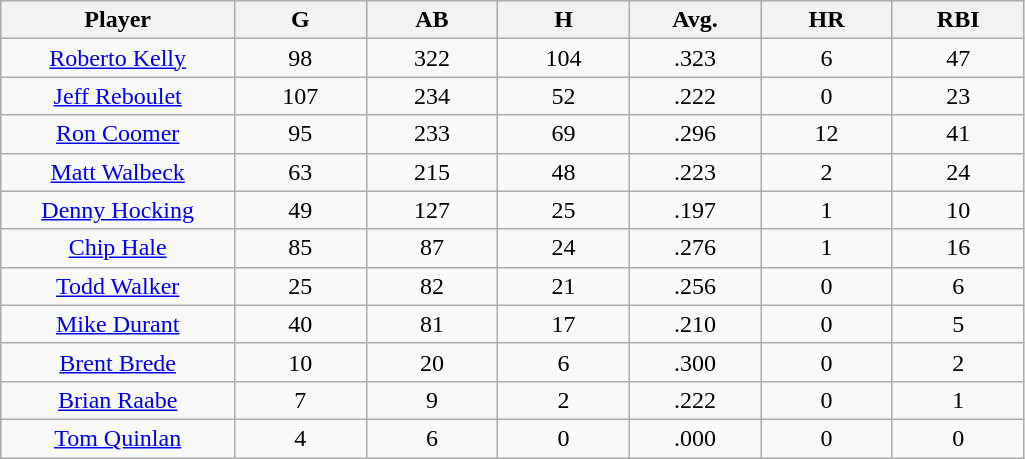<table class="wikitable sortable">
<tr>
<th bgcolor="#DDDDFF" width="16%">Player</th>
<th bgcolor="#DDDDFF" width="9%">G</th>
<th bgcolor="#DDDDFF" width="9%">AB</th>
<th bgcolor="#DDDDFF" width="9%">H</th>
<th bgcolor="#DDDDFF" width="9%">Avg.</th>
<th bgcolor="#DDDDFF" width="9%">HR</th>
<th bgcolor="#DDDDFF" width="9%">RBI</th>
</tr>
<tr align=center>
<td><a href='#'>Roberto Kelly</a></td>
<td>98</td>
<td>322</td>
<td>104</td>
<td>.323</td>
<td>6</td>
<td>47</td>
</tr>
<tr align=center>
<td><a href='#'>Jeff Reboulet</a></td>
<td>107</td>
<td>234</td>
<td>52</td>
<td>.222</td>
<td>0</td>
<td>23</td>
</tr>
<tr align=center>
<td><a href='#'>Ron Coomer</a></td>
<td>95</td>
<td>233</td>
<td>69</td>
<td>.296</td>
<td>12</td>
<td>41</td>
</tr>
<tr align=center>
<td><a href='#'>Matt Walbeck</a></td>
<td>63</td>
<td>215</td>
<td>48</td>
<td>.223</td>
<td>2</td>
<td>24</td>
</tr>
<tr align=center>
<td><a href='#'>Denny Hocking</a></td>
<td>49</td>
<td>127</td>
<td>25</td>
<td>.197</td>
<td>1</td>
<td>10</td>
</tr>
<tr align=center>
<td><a href='#'>Chip Hale</a></td>
<td>85</td>
<td>87</td>
<td>24</td>
<td>.276</td>
<td>1</td>
<td>16</td>
</tr>
<tr align=center>
<td><a href='#'>Todd Walker</a></td>
<td>25</td>
<td>82</td>
<td>21</td>
<td>.256</td>
<td>0</td>
<td>6</td>
</tr>
<tr align=center>
<td><a href='#'>Mike Durant</a></td>
<td>40</td>
<td>81</td>
<td>17</td>
<td>.210</td>
<td>0</td>
<td>5</td>
</tr>
<tr align=center>
<td><a href='#'>Brent Brede</a></td>
<td>10</td>
<td>20</td>
<td>6</td>
<td>.300</td>
<td>0</td>
<td>2</td>
</tr>
<tr align=center>
<td><a href='#'>Brian Raabe</a></td>
<td>7</td>
<td>9</td>
<td>2</td>
<td>.222</td>
<td>0</td>
<td>1</td>
</tr>
<tr align=center>
<td><a href='#'>Tom Quinlan</a></td>
<td>4</td>
<td>6</td>
<td>0</td>
<td>.000</td>
<td>0</td>
<td>0</td>
</tr>
</table>
